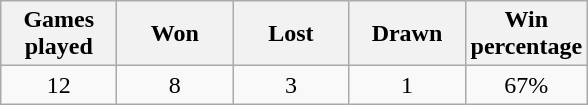<table class="wikitable" style="text-align:center">
<tr>
<th width="70">Games played</th>
<th width="70">Won</th>
<th width="70">Lost</th>
<th width="70">Drawn</th>
<th width="70">Win percentage</th>
</tr>
<tr>
<td>12</td>
<td>8</td>
<td>3</td>
<td>1</td>
<td>67%</td>
</tr>
</table>
